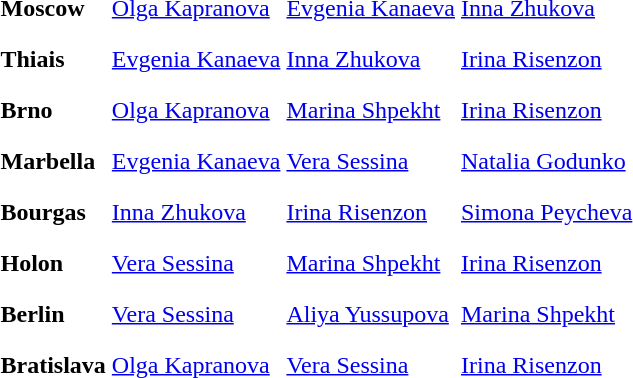<table>
<tr>
<th scope=row style="text-align:left">Moscow</th>
<td style="height:30px;"> <a href='#'>Olga Kapranova</a></td>
<td style="height:30px;"> <a href='#'>Evgenia Kanaeva</a></td>
<td style="height:30px;"> <a href='#'>Inna Zhukova</a></td>
</tr>
<tr>
<th scope=row style="text-align:left">Thiais</th>
<td style="height:30px;"> <a href='#'>Evgenia Kanaeva</a></td>
<td style="height:30px;"> <a href='#'>Inna Zhukova</a></td>
<td style="height:30px;"> <a href='#'>Irina Risenzon</a></td>
</tr>
<tr>
<th scope=row style="text-align:left">Brno</th>
<td style="height:30px;"> <a href='#'>Olga Kapranova</a></td>
<td style="height:30px;"> <a href='#'>Marina Shpekht</a></td>
<td style="height:30px;"> <a href='#'>Irina Risenzon</a></td>
</tr>
<tr>
<th scope=row style="text-align:left">Marbella</th>
<td style="height:30px;"> <a href='#'>Evgenia Kanaeva</a></td>
<td style="height:30px;"> <a href='#'>Vera Sessina</a></td>
<td style="height:30px;"> <a href='#'>Natalia Godunko</a></td>
</tr>
<tr>
<th scope=row style="text-align:left">Bourgas</th>
<td style="height:30px;"> <a href='#'>Inna Zhukova</a></td>
<td style="height:30px;"> <a href='#'>Irina Risenzon</a></td>
<td style="height:30px;"> <a href='#'>Simona Peycheva</a></td>
</tr>
<tr>
<th scope=row style="text-align:left">Holon</th>
<td style="height:30px;"> <a href='#'>Vera Sessina</a></td>
<td style="height:30px;"> <a href='#'>Marina Shpekht</a></td>
<td style="height:30px;"> <a href='#'>Irina Risenzon</a></td>
</tr>
<tr>
<th scope=row style="text-align:left">Berlin</th>
<td style="height:30px;"> <a href='#'>Vera Sessina</a></td>
<td style="height:30px;"> <a href='#'>Aliya Yussupova</a></td>
<td style="height:30px;"> <a href='#'>Marina Shpekht</a></td>
</tr>
<tr>
<th scope=row style="text-align:left">Bratislava</th>
<td style="height:30px;"> <a href='#'>Olga Kapranova</a></td>
<td style="height:30px;"> <a href='#'>Vera Sessina</a></td>
<td style="height:30px;"> <a href='#'>Irina Risenzon</a></td>
</tr>
<tr>
</tr>
</table>
